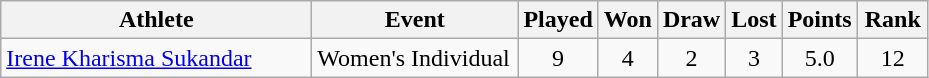<table class=wikitable style="text-align:center">
<tr>
<th width=200>Athlete</th>
<th width=130>Event</th>
<th width=30>Played</th>
<th width=30>Won</th>
<th width=30>Draw</th>
<th width=30>Lost</th>
<th width=30>Points</th>
<th width=40>Rank</th>
</tr>
<tr>
<td style="text-align:left"><a href='#'>Irene Kharisma Sukandar</a></td>
<td align="left">Women's Individual</td>
<td>9</td>
<td>4</td>
<td>2</td>
<td>3</td>
<td>5.0</td>
<td>12</td>
</tr>
</table>
